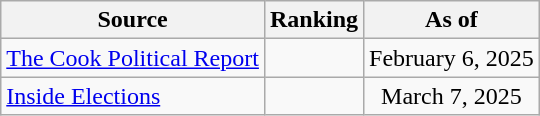<table class="wikitable" style="text-align:center">
<tr>
<th>Source</th>
<th>Ranking</th>
<th>As of</th>
</tr>
<tr>
<td align=left><a href='#'>The Cook Political Report</a></td>
<td></td>
<td>February 6, 2025</td>
</tr>
<tr>
<td align=left><a href='#'>Inside Elections</a></td>
<td></td>
<td>March 7, 2025</td>
</tr>
</table>
